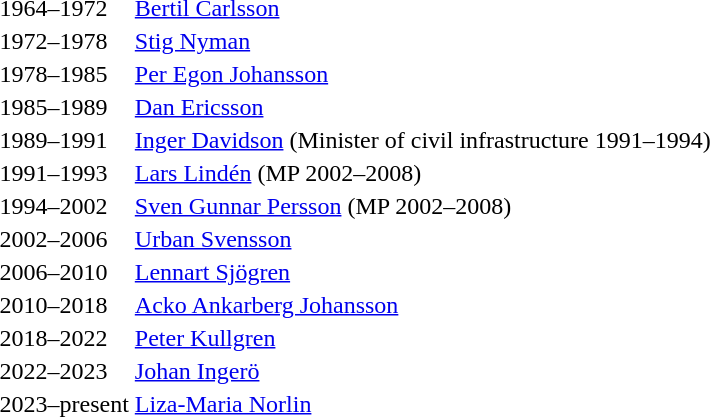<table --->
<tr>
<td>1964–1972</td>
<td><a href='#'>Bertil Carlsson</a></td>
</tr>
<tr>
<td>1972–1978</td>
<td><a href='#'>Stig Nyman</a></td>
</tr>
<tr>
<td>1978–1985</td>
<td><a href='#'>Per Egon Johansson</a></td>
</tr>
<tr>
<td>1985–1989</td>
<td><a href='#'>Dan Ericsson</a></td>
</tr>
<tr>
<td>1989–1991</td>
<td><a href='#'>Inger Davidson</a> (Minister of civil infrastructure 1991–1994)</td>
</tr>
<tr>
<td>1991–1993</td>
<td><a href='#'>Lars Lindén</a> (MP 2002–2008)</td>
</tr>
<tr>
<td>1994–2002</td>
<td><a href='#'>Sven Gunnar Persson</a> (MP 2002–2008)</td>
</tr>
<tr>
<td>2002–2006</td>
<td><a href='#'>Urban Svensson</a></td>
</tr>
<tr>
<td>2006–2010</td>
<td><a href='#'>Lennart Sjögren</a></td>
</tr>
<tr>
<td>2010–2018</td>
<td><a href='#'>Acko Ankarberg Johansson</a></td>
</tr>
<tr>
<td>2018–2022</td>
<td><a href='#'>Peter Kullgren</a></td>
</tr>
<tr>
<td>2022–2023</td>
<td><a href='#'>Johan Ingerö</a></td>
</tr>
<tr>
<td>2023–present</td>
<td><a href='#'>Liza-Maria Norlin</a></td>
</tr>
</table>
